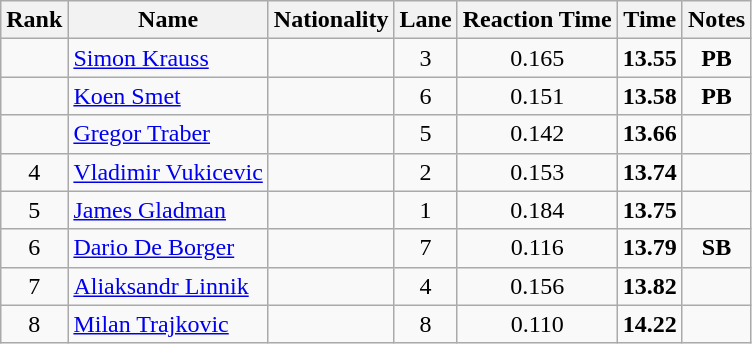<table class="wikitable sortable" style="text-align:center">
<tr>
<th>Rank</th>
<th>Name</th>
<th>Nationality</th>
<th>Lane</th>
<th>Reaction Time</th>
<th>Time</th>
<th>Notes</th>
</tr>
<tr>
<td></td>
<td align=left><a href='#'>Simon Krauss</a></td>
<td align=left></td>
<td>3</td>
<td>0.165</td>
<td><strong>13.55</strong></td>
<td><strong>PB</strong></td>
</tr>
<tr>
<td></td>
<td align=left><a href='#'>Koen Smet</a></td>
<td align=left></td>
<td>6</td>
<td>0.151</td>
<td><strong>13.58</strong></td>
<td><strong>PB</strong></td>
</tr>
<tr>
<td></td>
<td align=left><a href='#'>Gregor Traber</a></td>
<td align=left></td>
<td>5</td>
<td>0.142</td>
<td><strong>13.66</strong></td>
<td></td>
</tr>
<tr>
<td>4</td>
<td align=left><a href='#'>Vladimir Vukicevic</a></td>
<td align=left></td>
<td>2</td>
<td>0.153</td>
<td><strong>13.74</strong></td>
<td></td>
</tr>
<tr>
<td>5</td>
<td align=left><a href='#'>James Gladman</a></td>
<td align=left></td>
<td>1</td>
<td>0.184</td>
<td><strong>13.75</strong></td>
<td></td>
</tr>
<tr>
<td>6</td>
<td align=left><a href='#'>Dario De Borger</a></td>
<td align=left></td>
<td>7</td>
<td>0.116</td>
<td><strong>13.79</strong></td>
<td><strong>SB</strong></td>
</tr>
<tr>
<td>7</td>
<td align=left><a href='#'>Aliaksandr Linnik</a></td>
<td align=left></td>
<td>4</td>
<td>0.156</td>
<td><strong>13.82</strong></td>
<td></td>
</tr>
<tr>
<td>8</td>
<td align=left><a href='#'>Milan Trajkovic</a></td>
<td align=left></td>
<td>8</td>
<td>0.110</td>
<td><strong>14.22</strong></td>
<td></td>
</tr>
</table>
